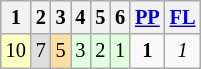<table class="wikitable" style="font-size: 85%;">
<tr>
<th>1</th>
<th>2</th>
<th>3</th>
<th>4</th>
<th>5</th>
<th>6</th>
<th><a href='#'>PP</a></th>
<th><a href='#'>FL</a></th>
</tr>
<tr align="center">
<td bgcolor="#FFFFBF">10</td>
<td bgcolor="#DFDFDF">7</td>
<td bgcolor="#FFDF9F">5</td>
<td bgcolor="#DFFFDF">3</td>
<td bgcolor="#DFFFDF">2</td>
<td bgcolor="#DFFFDF">1</td>
<td><strong>1</strong></td>
<td><em>1</em></td>
</tr>
</table>
